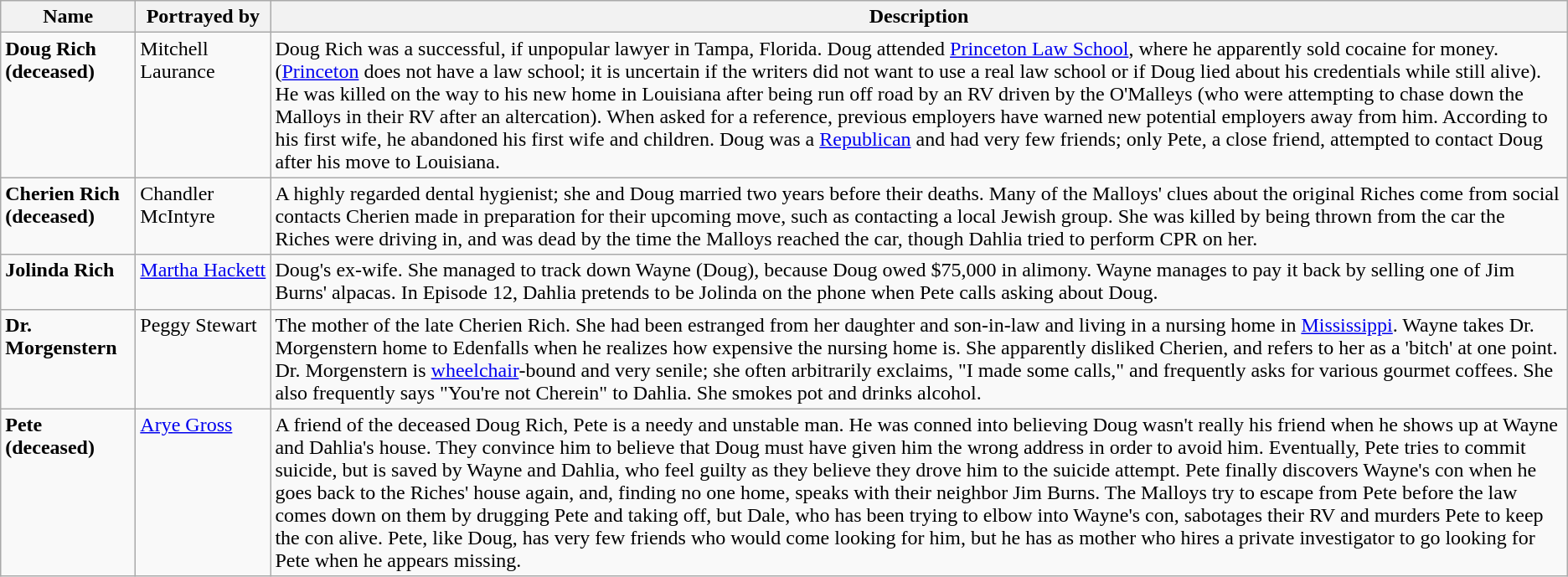<table class="wikitable">
<tr valign="bottom">
<th width="100px">Name</th>
<th width="100px">Portrayed by</th>
<th>Description</th>
</tr>
<tr valign="top">
<td><strong>Doug Rich (deceased)</strong></td>
<td>Mitchell Laurance</td>
<td>Doug Rich was a successful, if unpopular lawyer in Tampa, Florida. Doug attended <a href='#'>Princeton Law School</a>, where he apparently sold cocaine for money. (<a href='#'>Princeton</a> does not have a law school; it is uncertain if the writers did not want to use a real law school or if Doug lied about his credentials while still alive). He was killed on the way to his new home in Louisiana after being run off road by an RV driven by the O'Malleys (who were attempting to chase down the Malloys in their RV after an altercation). When asked for a reference, previous employers have warned new potential employers away from him. According to his first wife, he abandoned his first wife and children. Doug was a <a href='#'>Republican</a> and had very few friends; only Pete, a close friend, attempted to contact Doug after his move to Louisiana.</td>
</tr>
<tr valign="top">
<td><strong>Cherien Rich (deceased)</strong></td>
<td>Chandler McIntyre</td>
<td>A highly regarded dental hygienist; she and Doug married two years before their deaths. Many of the Malloys' clues about the original Riches come from social contacts Cherien made in preparation for their upcoming move, such as contacting a local Jewish group. She was killed by being thrown from the car the Riches were driving in, and was dead by the time the Malloys reached the car, though Dahlia tried to perform CPR on her.</td>
</tr>
<tr valign="top">
<td><strong>Jolinda Rich</strong></td>
<td><a href='#'>Martha Hackett</a></td>
<td>Doug's ex-wife. She managed to track down Wayne (Doug), because Doug owed $75,000 in alimony. Wayne manages to pay it back by selling one of Jim Burns' alpacas. In Episode 12, Dahlia pretends to be Jolinda on the phone when Pete calls asking about Doug.</td>
</tr>
<tr valign="top">
<td><strong>Dr. Morgenstern</strong></td>
<td>Peggy Stewart</td>
<td>The mother of the late Cherien Rich. She had been estranged from her daughter and son-in-law and living in a nursing home in <a href='#'>Mississippi</a>. Wayne takes Dr. Morgenstern home to Edenfalls when he realizes how expensive the nursing home is. She apparently disliked Cherien, and refers to her as a 'bitch' at one point. Dr. Morgenstern is <a href='#'>wheelchair</a>-bound and very senile; she often arbitrarily exclaims, "I made some calls," and frequently asks for various gourmet coffees. She also frequently says "You're not Cherein" to Dahlia. She smokes pot and drinks alcohol.</td>
</tr>
<tr valign="top">
<td><strong>Pete (deceased)</strong></td>
<td><a href='#'>Arye Gross</a></td>
<td>A friend of the deceased Doug Rich, Pete is a needy and unstable man. He was conned into believing Doug wasn't really his friend when he shows up at Wayne and Dahlia's house. They convince him to believe that Doug must have given him the wrong address in order to avoid him. Eventually, Pete tries to commit suicide, but is saved by Wayne and Dahlia, who feel guilty as they believe they drove him to the suicide attempt. Pete finally discovers Wayne's con when he goes back to the Riches' house again, and, finding no one home, speaks with their neighbor Jim Burns. The Malloys try to escape from Pete before the law comes down on them by drugging Pete and taking off, but Dale, who has been trying to elbow into Wayne's con, sabotages their RV and murders Pete to keep the con alive. Pete, like Doug, has very few friends who would come looking for him, but he has as mother who hires a private investigator to go looking for Pete when he appears missing.</td>
</tr>
</table>
